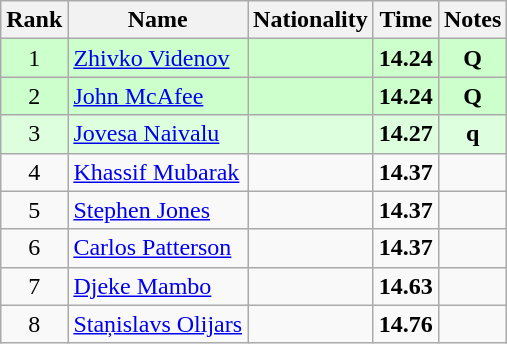<table class="wikitable sortable" style="text-align:center">
<tr>
<th>Rank</th>
<th>Name</th>
<th>Nationality</th>
<th>Time</th>
<th>Notes</th>
</tr>
<tr bgcolor=ccffcc>
<td>1</td>
<td align=left><a href='#'>Zhivko Videnov</a></td>
<td align=left></td>
<td><strong>14.24</strong></td>
<td><strong>Q</strong></td>
</tr>
<tr bgcolor=ccffcc>
<td>2</td>
<td align=left><a href='#'>John McAfee</a></td>
<td align=left></td>
<td><strong>14.24</strong></td>
<td><strong>Q</strong></td>
</tr>
<tr bgcolor=ddffdd>
<td>3</td>
<td align=left><a href='#'>Jovesa Naivalu</a></td>
<td align=left></td>
<td><strong>14.27</strong></td>
<td><strong>q</strong></td>
</tr>
<tr>
<td>4</td>
<td align=left><a href='#'>Khassif Mubarak</a></td>
<td align=left></td>
<td><strong>14.37</strong></td>
<td></td>
</tr>
<tr>
<td>5</td>
<td align=left><a href='#'>Stephen Jones</a></td>
<td align=left></td>
<td><strong>14.37</strong></td>
<td></td>
</tr>
<tr>
<td>6</td>
<td align=left><a href='#'>Carlos Patterson</a></td>
<td align=left></td>
<td><strong>14.37</strong></td>
<td></td>
</tr>
<tr>
<td>7</td>
<td align=left><a href='#'>Djeke Mambo</a></td>
<td align=left></td>
<td><strong>14.63</strong></td>
<td></td>
</tr>
<tr>
<td>8</td>
<td align=left><a href='#'>Staņislavs Olijars</a></td>
<td align=left></td>
<td><strong>14.76</strong></td>
<td></td>
</tr>
</table>
